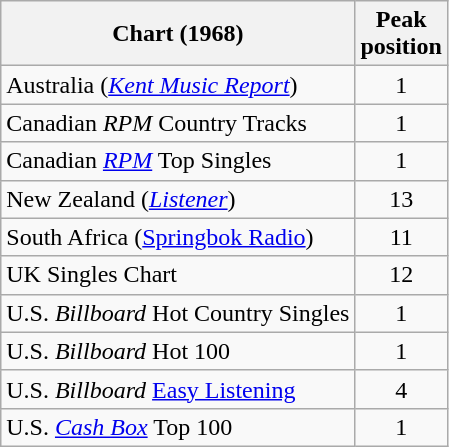<table class="wikitable sortable">
<tr>
<th>Chart (1968)</th>
<th>Peak<br>position</th>
</tr>
<tr>
<td>Australia (<em><a href='#'>Kent Music Report</a></em>)</td>
<td align="center">1</td>
</tr>
<tr>
<td>Canadian <em>RPM</em> Country Tracks</td>
<td align="center">1</td>
</tr>
<tr>
<td>Canadian <em><a href='#'>RPM</a></em> Top Singles</td>
<td align="center">1</td>
</tr>
<tr>
<td>New Zealand (<em><a href='#'>Listener</a></em>)</td>
<td style="text-align:center;">13</td>
</tr>
<tr>
<td>South Africa (<a href='#'>Springbok Radio</a>)</td>
<td align="center">11</td>
</tr>
<tr>
<td>UK Singles Chart</td>
<td align="center">12</td>
</tr>
<tr>
<td>U.S. <em>Billboard</em> Hot Country Singles</td>
<td align="center">1</td>
</tr>
<tr>
<td>U.S. <em>Billboard</em> Hot 100</td>
<td align="center">1</td>
</tr>
<tr>
<td>U.S. <em>Billboard</em> <a href='#'>Easy Listening</a></td>
<td align="center">4</td>
</tr>
<tr>
<td>U.S. <a href='#'><em>Cash Box</em></a> Top 100</td>
<td align="center">1</td>
</tr>
</table>
